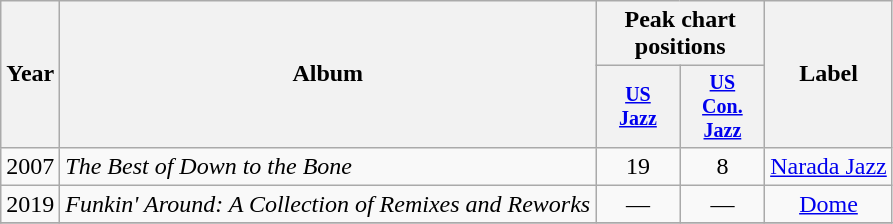<table class="wikitable" style="text-align:center;">
<tr>
<th rowspan="2">Year</th>
<th rowspan="2">Album</th>
<th colspan="2">Peak chart positions</th>
<th rowspan="2">Label</th>
</tr>
<tr style="font-size:smaller;">
<th style="width:50px;"><a href='#'>US<br>Jazz</a><br></th>
<th style="width:50px;"><a href='#'>US<br>Con.<br>Jazz</a><br></th>
</tr>
<tr>
<td>2007</td>
<td align="left"><em>The Best of Down to the Bone</em></td>
<td>19</td>
<td>8</td>
<td><a href='#'>Narada Jazz</a></td>
</tr>
<tr>
<td>2019</td>
<td align="left"><em>Funkin' Around: A Collection of Remixes and Reworks</em></td>
<td>—</td>
<td>—</td>
<td><a href='#'>Dome</a></td>
</tr>
<tr>
</tr>
</table>
